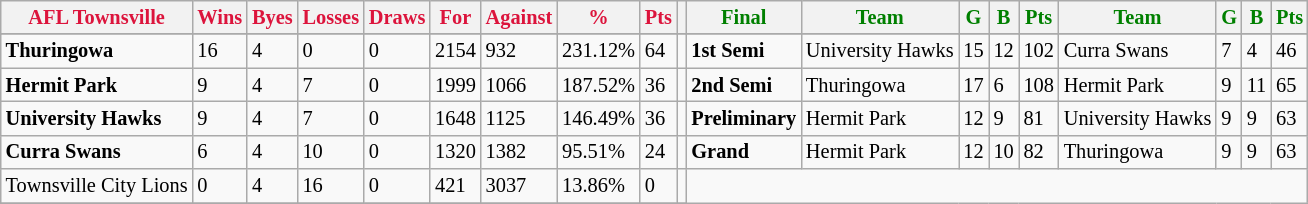<table class="wikitable" style="font-size: 85%; text-align: left">
<tr>
<th style="color:crimson">AFL Townsville</th>
<th style="color:crimson">Wins</th>
<th style="color:crimson">Byes</th>
<th style="color:crimson">Losses</th>
<th style="color:crimson">Draws</th>
<th style="color:crimson">For</th>
<th style="color:crimson">Against</th>
<th style="color:crimson">%</th>
<th style="color:crimson">Pts</th>
<th></th>
<th style="color:green">Final</th>
<th style="color:green">Team</th>
<th style="color:green">G</th>
<th style="color:green">B</th>
<th style="color:green">Pts</th>
<th style="color:green">Team</th>
<th style="color:green">G</th>
<th style="color:green">B</th>
<th style="color:green">Pts</th>
</tr>
<tr>
</tr>
<tr>
</tr>
<tr>
<td><strong>	Thuringowa	</strong></td>
<td>16</td>
<td>4</td>
<td>0</td>
<td>0</td>
<td>2154</td>
<td>932</td>
<td>231.12%</td>
<td>64</td>
<td></td>
<td><strong>1st Semi</strong></td>
<td>University Hawks</td>
<td>15</td>
<td>12</td>
<td>102</td>
<td>Curra Swans</td>
<td>7</td>
<td>4</td>
<td>46</td>
</tr>
<tr>
<td><strong>	Hermit Park	</strong></td>
<td>9</td>
<td>4</td>
<td>7</td>
<td>0</td>
<td>1999</td>
<td>1066</td>
<td>187.52%</td>
<td>36</td>
<td></td>
<td><strong>2nd Semi</strong></td>
<td>Thuringowa</td>
<td>17</td>
<td>6</td>
<td>108</td>
<td>Hermit Park</td>
<td>9</td>
<td>11</td>
<td>65</td>
</tr>
<tr>
<td><strong>	University Hawks	</strong></td>
<td>9</td>
<td>4</td>
<td>7</td>
<td>0</td>
<td>1648</td>
<td>1125</td>
<td>146.49%</td>
<td>36</td>
<td></td>
<td><strong>Preliminary</strong></td>
<td>Hermit Park</td>
<td>12</td>
<td>9</td>
<td>81</td>
<td>University Hawks</td>
<td>9</td>
<td>9</td>
<td>63</td>
</tr>
<tr>
<td><strong>	Curra Swans	</strong></td>
<td>6</td>
<td>4</td>
<td>10</td>
<td>0</td>
<td>1320</td>
<td>1382</td>
<td>95.51%</td>
<td>24</td>
<td></td>
<td><strong>Grand</strong></td>
<td>Hermit Park</td>
<td>12</td>
<td>10</td>
<td>82</td>
<td>Thuringowa</td>
<td>9</td>
<td>9</td>
<td>63</td>
</tr>
<tr>
<td>Townsville City Lions</td>
<td>0</td>
<td>4</td>
<td>16</td>
<td>0</td>
<td>421</td>
<td>3037</td>
<td>13.86%</td>
<td>0</td>
<td></td>
</tr>
<tr>
</tr>
</table>
